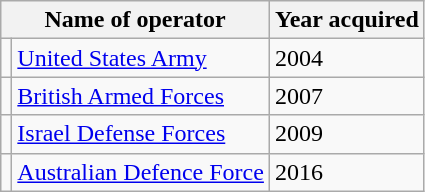<table class="wikitable sortable">
<tr>
<th colspan="2">Name of operator</th>
<th scope="col">Year acquired</th>
</tr>
<tr>
<td></td>
<td data-sort-value="United States"><a href='#'>United States Army</a></td>
<td>2004</td>
</tr>
<tr>
<td></td>
<td data-sort-value="United Kingdom"><a href='#'>British Armed Forces</a></td>
<td>2007</td>
</tr>
<tr>
<td></td>
<td data-sort-value="Israel"><a href='#'>Israel Defense Forces</a></td>
<td>2009</td>
</tr>
<tr>
<td></td>
<td data-sort-value="Australia"><a href='#'>Australian Defence Force</a></td>
<td>2016</td>
</tr>
</table>
